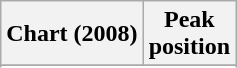<table class="wikitable sortable">
<tr>
<th>Chart (2008)</th>
<th>Peak<br>position</th>
</tr>
<tr>
</tr>
<tr>
</tr>
<tr>
</tr>
<tr>
</tr>
</table>
